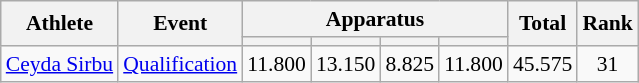<table class="wikitable" style="font-size:90%">
<tr>
<th rowspan=2>Athlete</th>
<th rowspan=2>Event</th>
<th colspan =4>Apparatus</th>
<th rowspan=2>Total</th>
<th rowspan=2>Rank</th>
</tr>
<tr style="font-size:95%">
<th></th>
<th></th>
<th></th>
<th></th>
</tr>
<tr align=center>
<td align=left><a href='#'>Ceyda Sirbu</a></td>
<td align=left><a href='#'>Qualification</a></td>
<td align=center>11.800</td>
<td align=center>13.150</td>
<td align=center>8.825</td>
<td align=center>11.800</td>
<td align=center>45.575</td>
<td align=center>31</td>
</tr>
</table>
